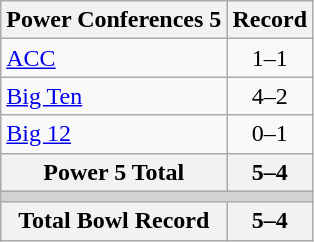<table class="wikitable">
<tr>
<th>Power Conferences 5</th>
<th>Record</th>
</tr>
<tr>
<td><a href='#'>ACC</a></td>
<td align=center>1–1</td>
</tr>
<tr>
<td><a href='#'>Big Ten</a></td>
<td align=center>4–2</td>
</tr>
<tr>
<td><a href='#'>Big 12</a></td>
<td align=center>0–1</td>
</tr>
<tr>
<th>Power 5 Total</th>
<th>5–4</th>
</tr>
<tr>
<th colspan="2" style="background:lightgrey;"></th>
</tr>
<tr>
<th>Total Bowl Record</th>
<th>5–4</th>
</tr>
</table>
